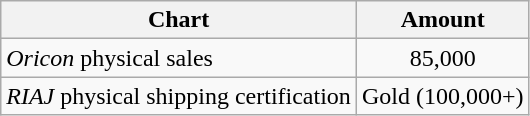<table class="wikitable">
<tr>
<th>Chart</th>
<th>Amount</th>
</tr>
<tr>
<td><em>Oricon</em> physical sales</td>
<td align="center">85,000</td>
</tr>
<tr>
<td><em>RIAJ</em> physical shipping certification</td>
<td align="center">Gold (100,000+)</td>
</tr>
</table>
